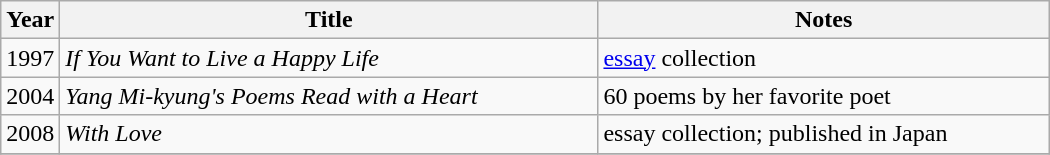<table class="wikitable" style="width:700px">
<tr>
<th width=10>Year</th>
<th>Title</th>
<th>Notes</th>
</tr>
<tr>
<td>1997</td>
<td><em>If You Want to Live a Happy Life</em></td>
<td><a href='#'>essay</a> collection</td>
</tr>
<tr>
<td>2004</td>
<td><em>Yang Mi-kyung's Poems Read with a Heart</em></td>
<td>60 poems by her favorite poet</td>
</tr>
<tr>
<td>2008</td>
<td><em>With Love</em></td>
<td>essay collection; published in Japan</td>
</tr>
<tr>
</tr>
</table>
